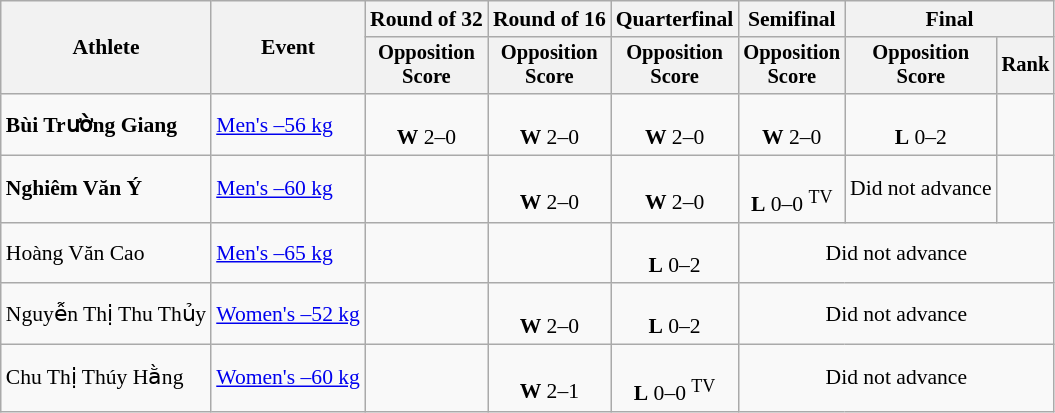<table class=wikitable style=font-size:90%;text-align:center>
<tr>
<th rowspan=2>Athlete</th>
<th rowspan=2>Event</th>
<th>Round of 32</th>
<th>Round of 16</th>
<th>Quarterfinal</th>
<th>Semifinal</th>
<th colspan=2>Final</th>
</tr>
<tr style=font-size:95%>
<th>Opposition<br>Score</th>
<th>Opposition<br>Score</th>
<th>Opposition<br>Score</th>
<th>Opposition<br>Score</th>
<th>Opposition<br>Score</th>
<th>Rank</th>
</tr>
<tr>
<td align=left><strong>Bùi Trường Giang</strong></td>
<td align=left><a href='#'>Men's –56 kg</a></td>
<td><br><strong>W</strong> 2–0</td>
<td><br><strong>W</strong> 2–0</td>
<td><br><strong>W</strong> 2–0</td>
<td><br><strong>W</strong> 2–0</td>
<td><br><strong>L</strong> 0–2</td>
<td></td>
</tr>
<tr>
<td align=left><strong>Nghiêm Văn Ý</strong></td>
<td align=left><a href='#'>Men's –60 kg</a></td>
<td></td>
<td><br><strong>W</strong> 2–0</td>
<td><br><strong>W</strong> 2–0</td>
<td><br><strong>L</strong> 0–0 <sup>TV</sup></td>
<td>Did not advance</td>
<td></td>
</tr>
<tr>
<td align=left>Hoàng Văn Cao</td>
<td align=left><a href='#'>Men's –65 kg</a></td>
<td></td>
<td></td>
<td><br><strong>L</strong> 0–2</td>
<td colspan=3>Did not advance</td>
</tr>
<tr>
<td align=left>Nguyễn Thị Thu Thủy</td>
<td align=left><a href='#'>Women's –52 kg</a></td>
<td></td>
<td><br><strong>W</strong> 2–0</td>
<td><br><strong>L</strong> 0–2</td>
<td colspan=3>Did not advance</td>
</tr>
<tr>
<td align=left>Chu Thị Thúy Hằng</td>
<td align=left><a href='#'>Women's –60 kg</a></td>
<td></td>
<td><br><strong>W</strong> 2–1</td>
<td><br><strong>L</strong> 0–0 <sup>TV</sup></td>
<td colspan=3>Did not advance</td>
</tr>
</table>
